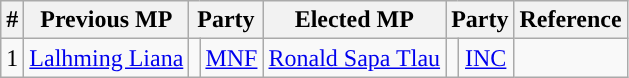<table class="wikitable">
<tr>
<th>#</th>
<th>Previous MP</th>
<th colspan=2>Party</th>
<th>Elected MP</th>
<th colspan=2>Party</th>
<th>Reference</th>
</tr>
<tr style="text-align:center;">
<td>1</td>
<td><a href='#'>Lalhming Liana</a></td>
<td></td>
<td><a href='#'>MNF</a></td>
<td><a href='#'>Ronald Sapa Tlau</a></td>
<td></td>
<td><a href='#'>INC</a></td>
<td rowspan=1></td>
</tr>
</table>
